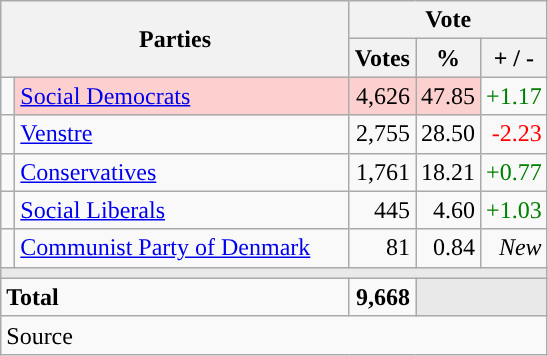<table class="wikitable" style="text-align:right;">
<tr>
<th style="text-align:centre;" rowspan="2" colspan="2" width="225">Parties</th>
<th colspan="3">Vote</th>
</tr>
<tr>
<th width="15">Votes</th>
<th width="15">%</th>
<th width="15">+ / -</th>
</tr>
<tr>
<td width="2" style="color:inherit;background:"></td>
<td bgcolor=#fbd0ce  align="left"><a href='#'>Social Democrats</a></td>
<td bgcolor=#fbd0ce>4,626</td>
<td bgcolor=#fbd0ce>47.85</td>
<td style=color:green;>+1.17</td>
</tr>
<tr>
<td width="2" style="color:inherit;background:"></td>
<td align="left"><a href='#'>Venstre</a></td>
<td>2,755</td>
<td>28.50</td>
<td style=color:red;>-2.23</td>
</tr>
<tr>
<td width="2" style="color:inherit;background:"></td>
<td align="left"><a href='#'>Conservatives</a></td>
<td>1,761</td>
<td>18.21</td>
<td style=color:green;>+0.77</td>
</tr>
<tr>
<td width="2" style="color:inherit;background:"></td>
<td align="left"><a href='#'>Social Liberals</a></td>
<td>445</td>
<td>4.60</td>
<td style=color:green;>+1.03</td>
</tr>
<tr>
<td width="2" style="color:inherit;background:"></td>
<td align="left"><a href='#'>Communist Party of Denmark</a></td>
<td>81</td>
<td>0.84</td>
<td><em>New</em></td>
</tr>
<tr>
<td colspan="7" bgcolor="#E9E9E9"></td>
</tr>
<tr>
<td align="left" colspan="2"><strong>Total</strong></td>
<td><strong>9,668</strong></td>
<td bgcolor="#E9E9E9" colspan="2"></td>
</tr>
<tr>
<td align="left" colspan="6">Source</td>
</tr>
</table>
